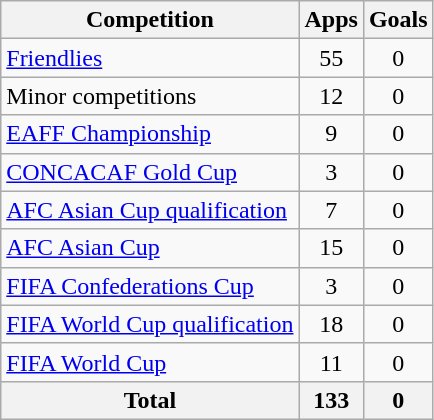<table class="wikitable" style="text-align:center">
<tr>
<th>Competition</th>
<th>Apps</th>
<th>Goals</th>
</tr>
<tr>
<td align="left"><a href='#'>Friendlies</a></td>
<td>55</td>
<td>0</td>
</tr>
<tr>
<td align="left">Minor competitions</td>
<td>12</td>
<td>0</td>
</tr>
<tr>
<td align="left"><a href='#'>EAFF Championship</a></td>
<td>9</td>
<td>0</td>
</tr>
<tr>
<td align="left"><a href='#'>CONCACAF Gold Cup</a></td>
<td>3</td>
<td>0</td>
</tr>
<tr>
<td align="left"><a href='#'>AFC Asian Cup qualification</a></td>
<td>7</td>
<td>0</td>
</tr>
<tr>
<td align="left"><a href='#'>AFC Asian Cup</a></td>
<td>15</td>
<td>0</td>
</tr>
<tr>
<td align="left"><a href='#'>FIFA Confederations Cup</a></td>
<td>3</td>
<td>0</td>
</tr>
<tr>
<td align="left"><a href='#'>FIFA World Cup qualification</a></td>
<td>18</td>
<td>0</td>
</tr>
<tr>
<td align="left"><a href='#'>FIFA World Cup</a></td>
<td>11</td>
<td>0</td>
</tr>
<tr>
<th>Total</th>
<th>133</th>
<th>0</th>
</tr>
</table>
